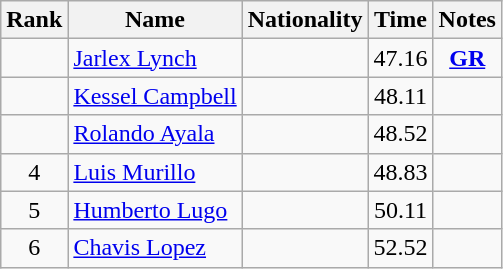<table class="wikitable sortable" style="text-align:center">
<tr>
<th>Rank</th>
<th>Name</th>
<th>Nationality</th>
<th>Time</th>
<th>Notes</th>
</tr>
<tr>
<td></td>
<td align=left><a href='#'>Jarlex Lynch</a></td>
<td align=left></td>
<td>47.16</td>
<td><strong><a href='#'>GR</a></strong></td>
</tr>
<tr>
<td></td>
<td align=left><a href='#'>Kessel Campbell</a></td>
<td align=left></td>
<td>48.11</td>
<td></td>
</tr>
<tr>
<td></td>
<td align=left><a href='#'>Rolando Ayala</a></td>
<td align=left></td>
<td>48.52</td>
<td></td>
</tr>
<tr>
<td>4</td>
<td align=left><a href='#'>Luis Murillo</a></td>
<td align=left></td>
<td>48.83</td>
<td></td>
</tr>
<tr>
<td>5</td>
<td align=left><a href='#'>Humberto Lugo</a></td>
<td align=left></td>
<td>50.11</td>
<td></td>
</tr>
<tr>
<td>6</td>
<td align=left><a href='#'>Chavis Lopez</a></td>
<td align=left></td>
<td>52.52</td>
<td></td>
</tr>
</table>
